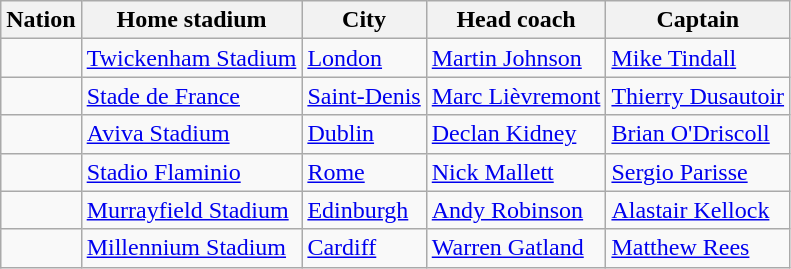<table class="wikitable">
<tr>
<th>Nation</th>
<th>Home stadium</th>
<th>City</th>
<th>Head coach</th>
<th>Captain</th>
</tr>
<tr>
<td></td>
<td><a href='#'>Twickenham Stadium</a></td>
<td><a href='#'>London</a></td>
<td> <a href='#'>Martin Johnson</a></td>
<td><a href='#'>Mike Tindall</a></td>
</tr>
<tr>
<td></td>
<td><a href='#'>Stade de France</a></td>
<td><a href='#'>Saint-Denis</a></td>
<td> <a href='#'>Marc Lièvremont</a></td>
<td><a href='#'>Thierry Dusautoir</a></td>
</tr>
<tr>
<td></td>
<td><a href='#'>Aviva Stadium</a></td>
<td><a href='#'>Dublin</a></td>
<td> <a href='#'>Declan Kidney</a></td>
<td><a href='#'>Brian O'Driscoll</a></td>
</tr>
<tr>
<td></td>
<td><a href='#'>Stadio Flaminio</a></td>
<td><a href='#'>Rome</a></td>
<td> <a href='#'>Nick Mallett</a></td>
<td><a href='#'>Sergio Parisse</a></td>
</tr>
<tr>
<td></td>
<td><a href='#'>Murrayfield Stadium</a></td>
<td><a href='#'>Edinburgh</a></td>
<td> <a href='#'>Andy Robinson</a></td>
<td><a href='#'>Alastair Kellock</a></td>
</tr>
<tr>
<td></td>
<td><a href='#'>Millennium Stadium</a></td>
<td><a href='#'>Cardiff</a></td>
<td> <a href='#'>Warren Gatland</a></td>
<td><a href='#'>Matthew Rees</a></td>
</tr>
</table>
